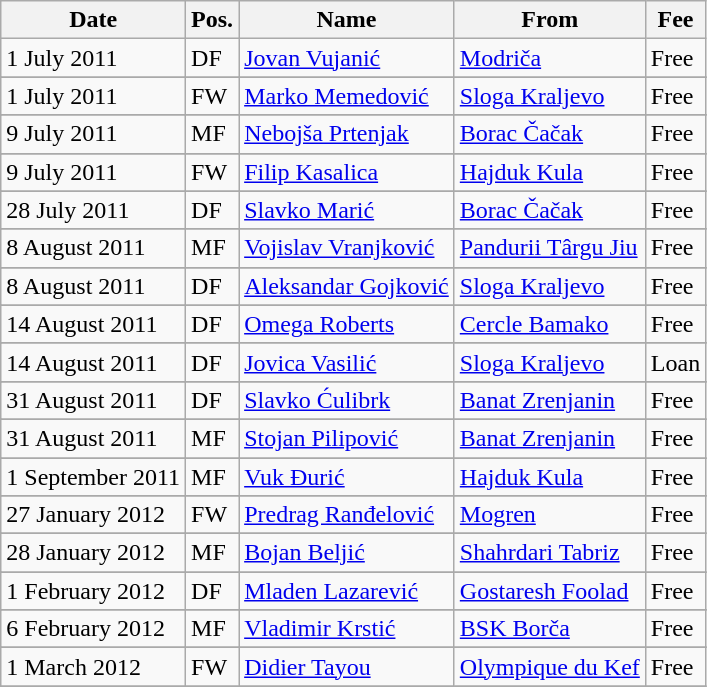<table class="wikitable">
<tr>
<th>Date</th>
<th>Pos.</th>
<th>Name</th>
<th>From</th>
<th>Fee</th>
</tr>
<tr>
<td>1 July 2011</td>
<td>DF</td>
<td> <a href='#'>Jovan Vujanić</a></td>
<td> <a href='#'>Modriča</a></td>
<td>Free</td>
</tr>
<tr>
</tr>
<tr>
<td>1 July 2011</td>
<td>FW</td>
<td> <a href='#'>Marko Memedović</a></td>
<td> <a href='#'>Sloga Kraljevo</a></td>
<td>Free</td>
</tr>
<tr>
</tr>
<tr>
<td>9 July 2011</td>
<td>MF</td>
<td> <a href='#'>Nebojša Prtenjak</a></td>
<td> <a href='#'>Borac Čačak</a></td>
<td>Free</td>
</tr>
<tr>
</tr>
<tr>
<td>9 July 2011</td>
<td>FW</td>
<td> <a href='#'>Filip Kasalica</a></td>
<td> <a href='#'>Hajduk Kula</a></td>
<td>Free</td>
</tr>
<tr>
</tr>
<tr>
<td>28 July 2011</td>
<td>DF</td>
<td> <a href='#'>Slavko Marić</a></td>
<td> <a href='#'>Borac Čačak</a></td>
<td>Free</td>
</tr>
<tr>
</tr>
<tr>
<td>8 August 2011</td>
<td>MF</td>
<td> <a href='#'>Vojislav Vranjković</a></td>
<td> <a href='#'>Pandurii Târgu Jiu</a></td>
<td>Free</td>
</tr>
<tr>
</tr>
<tr>
<td>8 August 2011</td>
<td>DF</td>
<td> <a href='#'>Aleksandar Gojković</a></td>
<td> <a href='#'>Sloga Kraljevo</a></td>
<td>Free</td>
</tr>
<tr>
</tr>
<tr>
<td>14 August 2011</td>
<td>DF</td>
<td> <a href='#'>Omega Roberts</a></td>
<td> <a href='#'>Cercle Bamako</a></td>
<td>Free</td>
</tr>
<tr>
</tr>
<tr>
<td>14 August 2011</td>
<td>DF</td>
<td> <a href='#'>Jovica Vasilić</a></td>
<td> <a href='#'>Sloga Kraljevo</a></td>
<td>Loan</td>
</tr>
<tr>
</tr>
<tr>
<td>31 August 2011</td>
<td>DF</td>
<td> <a href='#'>Slavko Ćulibrk</a></td>
<td> <a href='#'>Banat Zrenjanin</a></td>
<td>Free</td>
</tr>
<tr>
</tr>
<tr>
<td>31 August 2011</td>
<td>MF</td>
<td> <a href='#'>Stojan Pilipović</a></td>
<td> <a href='#'>Banat Zrenjanin</a></td>
<td>Free</td>
</tr>
<tr>
</tr>
<tr>
<td>1 September 2011</td>
<td>MF</td>
<td> <a href='#'>Vuk Đurić</a></td>
<td> <a href='#'>Hajduk Kula</a></td>
<td>Free</td>
</tr>
<tr>
</tr>
<tr>
<td>27 January 2012</td>
<td>FW</td>
<td> <a href='#'>Predrag Ranđelović</a></td>
<td> <a href='#'>Mogren</a></td>
<td>Free</td>
</tr>
<tr>
</tr>
<tr>
<td>28 January 2012</td>
<td>MF</td>
<td> <a href='#'>Bojan Beljić</a></td>
<td> <a href='#'>Shahrdari Tabriz</a></td>
<td>Free</td>
</tr>
<tr>
</tr>
<tr>
<td>1 February 2012</td>
<td>DF</td>
<td> <a href='#'>Mladen Lazarević</a></td>
<td> <a href='#'>Gostaresh Foolad</a></td>
<td>Free</td>
</tr>
<tr>
</tr>
<tr>
<td>6 February 2012</td>
<td>MF</td>
<td> <a href='#'>Vladimir Krstić</a></td>
<td> <a href='#'>BSK Borča</a></td>
<td>Free</td>
</tr>
<tr>
</tr>
<tr>
<td>1 March 2012</td>
<td>FW</td>
<td> <a href='#'>Didier Tayou</a></td>
<td> <a href='#'>Olympique du Kef</a></td>
<td>Free</td>
</tr>
<tr>
</tr>
</table>
